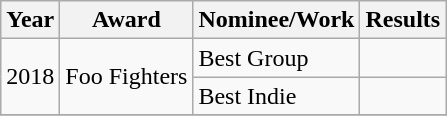<table class="wikitable">
<tr>
<th>Year</th>
<th>Award</th>
<th>Nominee/Work</th>
<th>Results</th>
</tr>
<tr>
<td rowspan="2">2018</td>
<td rowspan="2">Foo Fighters</td>
<td>Best Group</td>
<td></td>
</tr>
<tr>
<td>Best Indie</td>
<td></td>
</tr>
<tr>
</tr>
</table>
